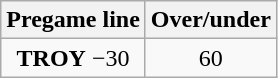<table class="wikitable">
<tr align="center">
<th style=>Pregame line</th>
<th style=>Over/under</th>
</tr>
<tr align="center">
<td><strong>TROY</strong> −30</td>
<td>60</td>
</tr>
</table>
